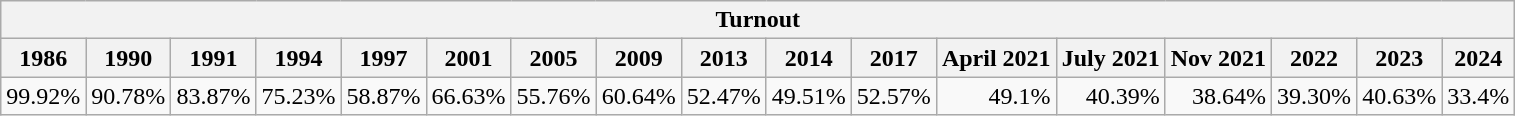<table class=wikitable style=text-align:right>
<tr>
<th colspan=17>Turnout</th>
</tr>
<tr>
<th>1986</th>
<th>1990</th>
<th>1991</th>
<th>1994</th>
<th>1997</th>
<th>2001</th>
<th>2005</th>
<th>2009</th>
<th>2013</th>
<th>2014</th>
<th>2017</th>
<th>April 2021</th>
<th>July 2021</th>
<th>Nov 2021</th>
<th>2022</th>
<th>2023</th>
<th>2024</th>
</tr>
<tr>
<td>99.92%</td>
<td>90.78%</td>
<td>83.87%</td>
<td>75.23%</td>
<td>58.87%</td>
<td>66.63%</td>
<td>55.76%</td>
<td>60.64%</td>
<td>52.47%</td>
<td>49.51%</td>
<td>52.57%</td>
<td>49.1%</td>
<td>40.39%</td>
<td>38.64%</td>
<td>39.30%</td>
<td>40.63%</td>
<td>33.4%</td>
</tr>
</table>
